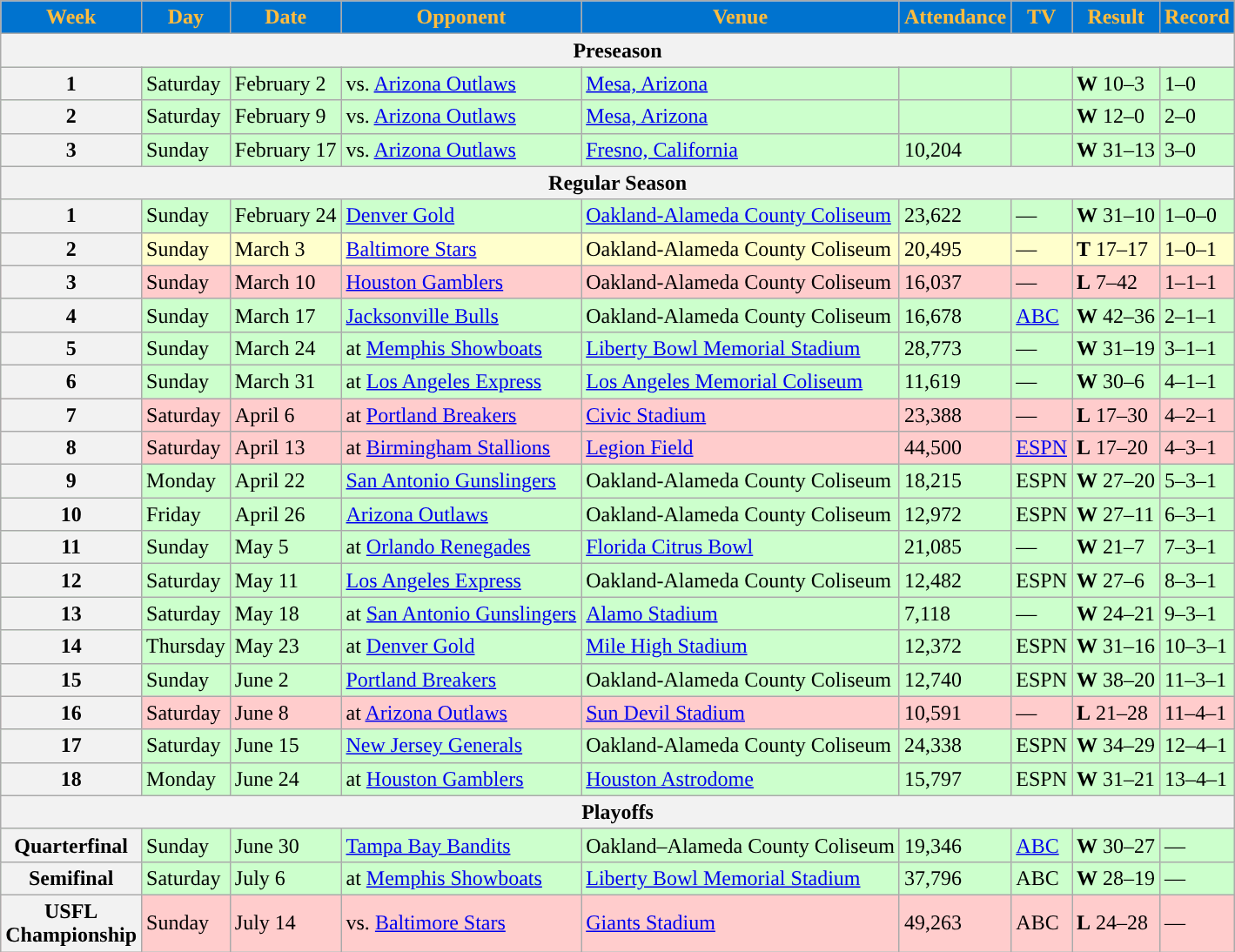<table class="wikitable">
<tr>
<th style="background:#0073CF; color:#FFBC3D;">Week</th>
<th style="background:#0073CF; color:#FFBC3D;">Day</th>
<th style="background:#0073CF; color:#FFBC3D;">Date</th>
<th style="background:#0073CF; color:#FFBC3D;">Opponent</th>
<th style="background:#0073CF; color:#FFBC3D;">Venue</th>
<th style="background:#0073CF; color:#FFBC3D;">Attendance</th>
<th style="background:#0073CF; color:#FFBC3D;">TV</th>
<th style="background:#0073CF; color:#FFBC3D;">Result</th>
<th style="background:#0073CF; color:#FFBC3D;">Record</th>
</tr>
<tr style="text-align:center;">
<th colspan="9">Preseason</th>
</tr>
<tr style="background:#cfc">
<th>1</th>
<td>Saturday</td>
<td>February 2</td>
<td>vs. <a href='#'>Arizona Outlaws</a></td>
<td><a href='#'>Mesa, Arizona</a></td>
<td></td>
<td></td>
<td><strong>W</strong> 10–3</td>
<td>1–0</td>
</tr>
<tr style="background:#cfc">
<th>2</th>
<td>Saturday</td>
<td>February 9</td>
<td>vs. <a href='#'>Arizona Outlaws</a></td>
<td><a href='#'>Mesa, Arizona</a></td>
<td></td>
<td></td>
<td><strong>W</strong> 12–0</td>
<td>2–0</td>
</tr>
<tr style="background:#cfc">
<th>3</th>
<td>Sunday</td>
<td>February 17</td>
<td>vs. <a href='#'>Arizona Outlaws</a></td>
<td><a href='#'>Fresno, California</a></td>
<td>10,204</td>
<td></td>
<td><strong>W</strong> 31–13</td>
<td>3–0</td>
</tr>
<tr style="text-align:center;">
<th colspan="9">Regular Season</th>
</tr>
<tr style="background:#cfc">
<th>1</th>
<td>Sunday</td>
<td>February 24</td>
<td><a href='#'>Denver Gold</a></td>
<td><a href='#'>Oakland-Alameda County Coliseum</a></td>
<td>23,622</td>
<td>—</td>
<td><strong>W</strong> 31–10</td>
<td>1–0–0</td>
</tr>
<tr style="background:#ffc">
<th>2</th>
<td>Sunday</td>
<td>March 3</td>
<td><a href='#'>Baltimore Stars</a></td>
<td>Oakland-Alameda County Coliseum</td>
<td>20,495</td>
<td>—</td>
<td><strong>T</strong> 17–17 </td>
<td>1–0–1</td>
</tr>
<tr style="background:#fcc">
<th>3</th>
<td>Sunday</td>
<td>March 10</td>
<td><a href='#'>Houston Gamblers</a></td>
<td>Oakland-Alameda County Coliseum</td>
<td>16,037</td>
<td>—</td>
<td><strong>L</strong> 7–42</td>
<td>1–1–1</td>
</tr>
<tr style="background:#cfc">
<th>4</th>
<td>Sunday</td>
<td>March 17</td>
<td><a href='#'>Jacksonville Bulls</a></td>
<td>Oakland-Alameda County Coliseum</td>
<td>16,678</td>
<td><a href='#'>ABC</a></td>
<td><strong>W</strong> 42–36</td>
<td>2–1–1</td>
</tr>
<tr style="background:#cfc">
<th>5</th>
<td>Sunday</td>
<td>March 24</td>
<td>at <a href='#'>Memphis Showboats</a></td>
<td><a href='#'>Liberty Bowl Memorial Stadium</a></td>
<td>28,773</td>
<td>—</td>
<td><strong>W</strong> 31–19</td>
<td>3–1–1</td>
</tr>
<tr style="background:#cfc">
<th>6</th>
<td>Sunday</td>
<td>March 31</td>
<td>at <a href='#'>Los Angeles Express</a></td>
<td><a href='#'>Los Angeles Memorial Coliseum</a></td>
<td>11,619</td>
<td>—</td>
<td><strong>W</strong> 30–6</td>
<td>4–1–1</td>
</tr>
<tr style="background:#fcc">
<th>7</th>
<td>Saturday</td>
<td>April 6</td>
<td>at <a href='#'>Portland Breakers</a></td>
<td><a href='#'>Civic Stadium</a></td>
<td>23,388</td>
<td>—</td>
<td><strong>L</strong> 17–30</td>
<td>4–2–1</td>
</tr>
<tr style="background:#fcc">
<th>8</th>
<td>Saturday</td>
<td>April 13</td>
<td>at <a href='#'>Birmingham Stallions</a></td>
<td><a href='#'>Legion Field</a></td>
<td>44,500</td>
<td><a href='#'>ESPN</a></td>
<td><strong>L</strong> 17–20</td>
<td>4–3–1</td>
</tr>
<tr style="background:#cfc">
<th>9</th>
<td>Monday</td>
<td>April 22</td>
<td><a href='#'>San Antonio Gunslingers</a></td>
<td>Oakland-Alameda County Coliseum</td>
<td>18,215</td>
<td>ESPN</td>
<td><strong>W</strong> 27–20</td>
<td>5–3–1</td>
</tr>
<tr style="background:#cfc">
<th>10</th>
<td>Friday</td>
<td>April 26</td>
<td><a href='#'>Arizona Outlaws</a></td>
<td>Oakland-Alameda County Coliseum</td>
<td>12,972</td>
<td>ESPN</td>
<td><strong>W</strong> 27–11</td>
<td>6–3–1</td>
</tr>
<tr style="background:#cfc">
<th>11</th>
<td>Sunday</td>
<td>May 5</td>
<td>at <a href='#'>Orlando Renegades</a></td>
<td><a href='#'>Florida Citrus Bowl</a></td>
<td>21,085</td>
<td>—</td>
<td><strong>W</strong> 21–7</td>
<td>7–3–1</td>
</tr>
<tr style="background:#cfc">
<th>12</th>
<td>Saturday</td>
<td>May 11</td>
<td><a href='#'>Los Angeles Express</a></td>
<td>Oakland-Alameda County Coliseum</td>
<td>12,482</td>
<td>ESPN</td>
<td><strong>W</strong> 27–6</td>
<td>8–3–1</td>
</tr>
<tr style="background:#cfc">
<th>13</th>
<td>Saturday</td>
<td>May 18</td>
<td>at <a href='#'>San Antonio Gunslingers</a></td>
<td><a href='#'>Alamo Stadium</a></td>
<td>7,118</td>
<td>—</td>
<td><strong>W</strong> 24–21</td>
<td>9–3–1</td>
</tr>
<tr style="background:#cfc">
<th>14</th>
<td>Thursday</td>
<td>May 23</td>
<td>at <a href='#'>Denver Gold</a></td>
<td><a href='#'>Mile High Stadium</a></td>
<td>12,372</td>
<td>ESPN</td>
<td><strong>W</strong> 31–16</td>
<td>10–3–1</td>
</tr>
<tr style="background:#cfc">
<th>15</th>
<td>Sunday</td>
<td>June 2</td>
<td><a href='#'>Portland Breakers</a></td>
<td>Oakland-Alameda County Coliseum</td>
<td>12,740</td>
<td>ESPN</td>
<td><strong>W</strong> 38–20</td>
<td>11–3–1</td>
</tr>
<tr style="background:#fcc">
<th>16</th>
<td>Saturday</td>
<td>June 8</td>
<td>at <a href='#'>Arizona Outlaws</a></td>
<td><a href='#'>Sun Devil Stadium</a></td>
<td>10,591</td>
<td>—</td>
<td><strong>L</strong> 21–28</td>
<td>11–4–1</td>
</tr>
<tr style="background:#cfc">
<th>17</th>
<td>Saturday</td>
<td>June 15</td>
<td><a href='#'>New Jersey Generals</a></td>
<td>Oakland-Alameda County Coliseum</td>
<td>24,338</td>
<td>ESPN</td>
<td><strong>W</strong> 34–29</td>
<td>12–4–1</td>
</tr>
<tr style="background:#cfc">
<th>18</th>
<td>Monday</td>
<td>June 24</td>
<td>at <a href='#'>Houston Gamblers</a></td>
<td><a href='#'>Houston Astrodome</a></td>
<td>15,797</td>
<td>ESPN</td>
<td><strong>W</strong> 31–21</td>
<td>13–4–1</td>
</tr>
<tr style="text-align:center;">
<th colspan="9">Playoffs</th>
</tr>
<tr style="background:#cfc">
<th>Quarterfinal</th>
<td>Sunday</td>
<td>June 30</td>
<td><a href='#'>Tampa Bay Bandits</a></td>
<td>Oakland–Alameda County Coliseum</td>
<td>19,346</td>
<td><a href='#'>ABC</a></td>
<td><strong>W</strong> 30–27</td>
<td>—</td>
</tr>
<tr style="background:#cfc">
<th>Semifinal</th>
<td>Saturday</td>
<td>July 6</td>
<td>at <a href='#'>Memphis Showboats</a></td>
<td><a href='#'>Liberty Bowl Memorial Stadium</a></td>
<td>37,796</td>
<td>ABC</td>
<td><strong>W</strong> 28–19</td>
<td>—</td>
</tr>
<tr style="background:#fcc">
<th>USFL<br>Championship</th>
<td>Sunday</td>
<td>July 14</td>
<td>vs. <a href='#'>Baltimore Stars</a></td>
<td><a href='#'>Giants Stadium</a></td>
<td>49,263</td>
<td>ABC</td>
<td><strong>L</strong> 24–28</td>
<td>—</td>
</tr>
</table>
